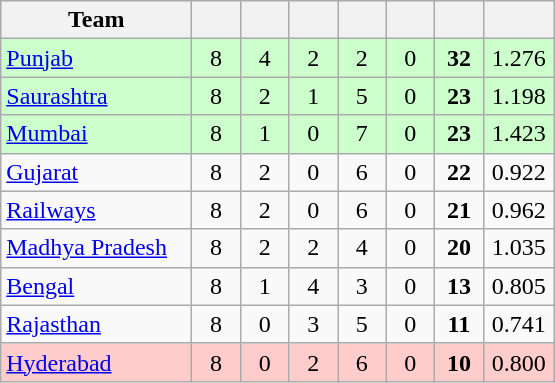<table class="wikitable" style="text-align:center">
<tr>
<th style="width:120px">Team</th>
<th style="width:25px"></th>
<th style="width:25px"></th>
<th style="width:25px"></th>
<th style="width:25px"></th>
<th style="width:25px"></th>
<th style="width:25px"></th>
<th style="width:40px;"></th>
</tr>
<tr style="background:#cfc;">
<td style="text-align:left"><a href='#'>Punjab</a></td>
<td>8</td>
<td>4</td>
<td>2</td>
<td>2</td>
<td>0</td>
<td><strong>32</strong></td>
<td>1.276</td>
</tr>
<tr style="background:#cfc;">
<td style="text-align:left"><a href='#'>Saurashtra</a></td>
<td>8</td>
<td>2</td>
<td>1</td>
<td>5</td>
<td>0</td>
<td><strong>23</strong></td>
<td>1.198</td>
</tr>
<tr style="background:#cfc;">
<td style="text-align:left"><a href='#'>Mumbai</a></td>
<td>8</td>
<td>1</td>
<td>0</td>
<td>7</td>
<td>0</td>
<td><strong>23</strong></td>
<td>1.423</td>
</tr>
<tr>
<td style="text-align:left"><a href='#'>Gujarat</a></td>
<td>8</td>
<td>2</td>
<td>0</td>
<td>6</td>
<td>0</td>
<td><strong>22</strong></td>
<td>0.922</td>
</tr>
<tr>
<td style="text-align:left"><a href='#'>Railways</a></td>
<td>8</td>
<td>2</td>
<td>0</td>
<td>6</td>
<td>0</td>
<td><strong>21</strong></td>
<td>0.962</td>
</tr>
<tr>
<td style="text-align:left"><a href='#'>Madhya Pradesh</a></td>
<td>8</td>
<td>2</td>
<td>2</td>
<td>4</td>
<td>0</td>
<td><strong>20</strong></td>
<td>1.035</td>
</tr>
<tr>
<td style="text-align:left"><a href='#'>Bengal</a></td>
<td>8</td>
<td>1</td>
<td>4</td>
<td>3</td>
<td>0</td>
<td><strong>13</strong></td>
<td>0.805</td>
</tr>
<tr>
<td style="text-align:left"><a href='#'>Rajasthan</a></td>
<td>8</td>
<td>0</td>
<td>3</td>
<td>5</td>
<td>0</td>
<td><strong>11</strong></td>
<td>0.741</td>
</tr>
<tr style="background:#FFCCCC;">
<td style="text-align:left"><a href='#'>Hyderabad</a></td>
<td>8</td>
<td>0</td>
<td>2</td>
<td>6</td>
<td>0</td>
<td><strong>10</strong></td>
<td>0.800</td>
</tr>
</table>
